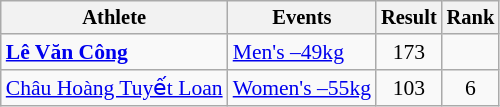<table class=wikitable style="font-size:90%">
<tr style="font-size:95%">
<th>Athlete</th>
<th>Events</th>
<th>Result</th>
<th>Rank</th>
</tr>
<tr align=center>
<td align=left><strong><a href='#'>Lê Văn Công</a></strong></td>
<td align=left><a href='#'>Men's –49kg</a></td>
<td>173</td>
<td></td>
</tr>
<tr align=center>
<td align=left><a href='#'>Châu Hoàng Tuyết Loan</a></td>
<td align=left><a href='#'>Women's –55kg</a></td>
<td>103</td>
<td>6</td>
</tr>
</table>
